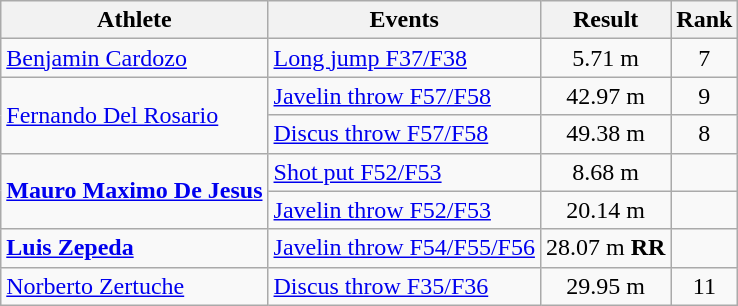<table class=wikitable>
<tr>
<th>Athlete</th>
<th>Events</th>
<th>Result</th>
<th>Rank</th>
</tr>
<tr>
<td><a href='#'>Benjamin Cardozo</a></td>
<td><a href='#'>Long jump F37/F38</a></td>
<td align="center">5.71 m</td>
<td align="center">7</td>
</tr>
<tr>
<td rowspan=2><a href='#'>Fernando Del Rosario</a></td>
<td><a href='#'>Javelin throw F57/F58</a></td>
<td align="center">42.97 m</td>
<td align="center">9</td>
</tr>
<tr>
<td><a href='#'>Discus throw F57/F58</a></td>
<td align="center">49.38 m</td>
<td align="center">8</td>
</tr>
<tr>
<td rowspan=2><strong><a href='#'>Mauro Maximo De Jesus</a></strong></td>
<td><a href='#'>Shot put F52/F53</a></td>
<td align="center">8.68 m</td>
<td align="center"></td>
</tr>
<tr>
<td><a href='#'>Javelin throw F52/F53</a></td>
<td align="center">20.14 m</td>
<td align="center"></td>
</tr>
<tr>
<td><strong><a href='#'>Luis Zepeda</a></strong></td>
<td><a href='#'>Javelin throw F54/F55/F56</a></td>
<td align="center">28.07 m <strong>RR</strong></td>
<td align="center"></td>
</tr>
<tr>
<td><a href='#'>Norberto Zertuche</a></td>
<td><a href='#'>Discus throw F35/F36</a></td>
<td align="center">29.95 m</td>
<td align="center">11</td>
</tr>
</table>
